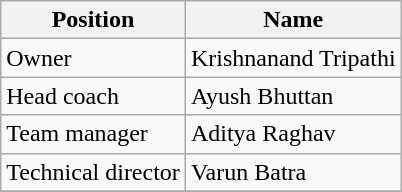<table class="wikitable">
<tr>
<th>Position</th>
<th>Name</th>
</tr>
<tr>
<td>Owner</td>
<td> Krishnanand Tripathi</td>
</tr>
<tr>
<td>Head coach</td>
<td> Ayush Bhuttan</td>
</tr>
<tr>
<td>Team manager</td>
<td> Aditya Raghav</td>
</tr>
<tr>
<td>Technical director</td>
<td> Varun Batra</td>
</tr>
<tr>
</tr>
</table>
